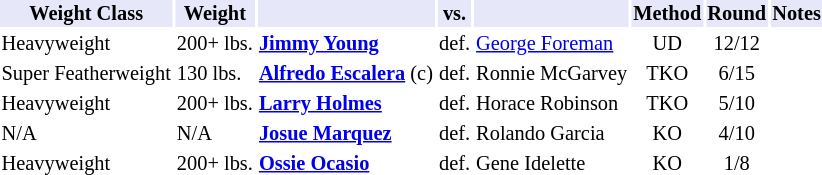<table class="toccolours" style="font-size: 85%;">
<tr>
<th style="background:#e6e8fa; color:#000; text-align:center;">Weight Class</th>
<th style="background:#e6e8fa; color:#000; text-align:center;">Weight</th>
<th style="background:#e6e8fa; color:#000; text-align:center;"></th>
<th style="background:#e6e8fa; color:#000; text-align:center;">vs.</th>
<th style="background:#e6e8fa; color:#000; text-align:center;"></th>
<th style="background:#e6e8fa; color:#000; text-align:center;">Method</th>
<th style="background:#e6e8fa; color:#000; text-align:center;">Round</th>
<th style="background:#e6e8fa; color:#000; text-align:center;">Notes</th>
</tr>
<tr>
<td>Heavyweight</td>
<td>200+ lbs.</td>
<td><strong><a href='#'>Jimmy Young</a></strong></td>
<td>def.</td>
<td><a href='#'>George Foreman</a></td>
<td align=center>UD</td>
<td align=center>12/12</td>
</tr>
<tr>
<td>Super Featherweight</td>
<td>130 lbs.</td>
<td><strong><a href='#'>Alfredo Escalera</a></strong> (c)</td>
<td>def.</td>
<td>Ronnie McGarvey</td>
<td align=center>TKO</td>
<td align=center>6/15</td>
<td></td>
</tr>
<tr>
<td>Heavyweight</td>
<td>200+ lbs.</td>
<td><strong><a href='#'>Larry Holmes</a></strong></td>
<td>def.</td>
<td>Horace Robinson</td>
<td align=center>TKO</td>
<td align=center>5/10</td>
</tr>
<tr>
<td>N/A</td>
<td>N/A</td>
<td><strong><a href='#'>Josue Marquez</a></strong></td>
<td>def.</td>
<td>Rolando Garcia</td>
<td align=center>KO</td>
<td align=center>4/10</td>
</tr>
<tr>
<td>Heavyweight</td>
<td>200+ lbs.</td>
<td><strong><a href='#'>Ossie Ocasio</a></strong></td>
<td>def.</td>
<td>Gene Idelette</td>
<td align=center>KO</td>
<td align=center>1/8</td>
</tr>
</table>
